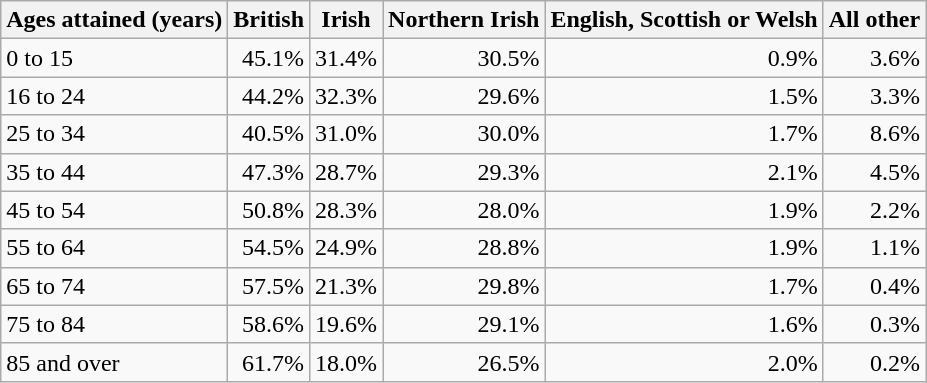<table class="wikitable sortable" style="text-align:right">
<tr>
<th>Ages attained (years)</th>
<th>British</th>
<th>Irish</th>
<th>Northern Irish</th>
<th>English, Scottish or Welsh</th>
<th>All other</th>
</tr>
<tr>
<td style="text-align:left">0 to 15</td>
<td>45.1%</td>
<td>31.4%</td>
<td>30.5%</td>
<td>0.9%</td>
<td>3.6%</td>
</tr>
<tr>
<td style="text-align:left">16 to 24</td>
<td>44.2%</td>
<td>32.3%</td>
<td>29.6%</td>
<td>1.5%</td>
<td>3.3%</td>
</tr>
<tr>
<td style="text-align:left">25 to 34</td>
<td>40.5%</td>
<td>31.0%</td>
<td>30.0%</td>
<td>1.7%</td>
<td>8.6%</td>
</tr>
<tr>
<td style="text-align:left">35 to 44</td>
<td>47.3%</td>
<td>28.7%</td>
<td>29.3%</td>
<td>2.1%</td>
<td>4.5%</td>
</tr>
<tr>
<td style="text-align:left">45 to 54</td>
<td>50.8%</td>
<td>28.3%</td>
<td>28.0%</td>
<td>1.9%</td>
<td>2.2%</td>
</tr>
<tr>
<td style="text-align:left">55 to 64</td>
<td>54.5%</td>
<td>24.9%</td>
<td>28.8%</td>
<td>1.9%</td>
<td>1.1%</td>
</tr>
<tr>
<td style="text-align:left">65 to 74</td>
<td>57.5%</td>
<td>21.3%</td>
<td>29.8%</td>
<td>1.7%</td>
<td>0.4%</td>
</tr>
<tr>
<td style="text-align:left">75 to 84</td>
<td>58.6%</td>
<td>19.6%</td>
<td>29.1%</td>
<td>1.6%</td>
<td>0.3%</td>
</tr>
<tr>
<td style="text-align:left">85 and over</td>
<td>61.7%</td>
<td>18.0%</td>
<td>26.5%</td>
<td>2.0%</td>
<td>0.2%</td>
</tr>
</table>
